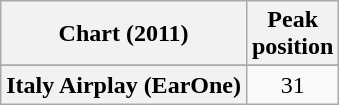<table class="wikitable sortable plainrowheaders">
<tr>
<th scope="col">Chart (2011)</th>
<th scope="col">Peak<br>position</th>
</tr>
<tr>
</tr>
<tr>
<th scope="row">Italy Airplay (EarOne)</th>
<td align=center>31</td>
</tr>
</table>
